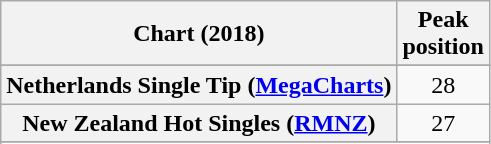<table class="wikitable sortable plainrowheaders" style="text-align:center">
<tr>
<th scope="col">Chart (2018)</th>
<th scope="col">Peak<br>position</th>
</tr>
<tr>
</tr>
<tr>
</tr>
<tr>
</tr>
<tr>
<th scope="row">Netherlands Single Tip (<a href='#'>MegaCharts</a>)</th>
<td>28</td>
</tr>
<tr>
<th scope="row">New Zealand Hot Singles (<a href='#'>RMNZ</a>)</th>
<td>27</td>
</tr>
<tr>
</tr>
<tr>
</tr>
</table>
